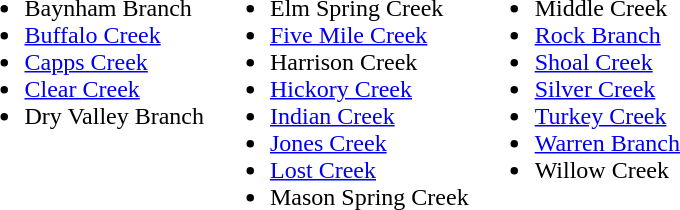<table>
<tr ---- valign="top">
<td><br><ul><li>Baynham Branch</li><li><a href='#'>Buffalo Creek</a></li><li><a href='#'>Capps Creek</a></li><li><a href='#'>Clear Creek</a></li><li>Dry Valley Branch</li></ul></td>
<td><br><ul><li>Elm Spring Creek</li><li><a href='#'>Five Mile Creek</a></li><li>Harrison Creek</li><li><a href='#'>Hickory Creek</a></li><li><a href='#'>Indian Creek</a></li><li><a href='#'>Jones Creek</a></li><li><a href='#'>Lost Creek</a></li><li>Mason Spring Creek</li></ul></td>
<td><br><ul><li>Middle Creek</li><li><a href='#'>Rock Branch</a></li><li><a href='#'>Shoal Creek</a></li><li><a href='#'>Silver Creek</a></li><li><a href='#'>Turkey Creek</a></li><li><a href='#'>Warren Branch</a></li><li>Willow Creek</li></ul></td>
</tr>
</table>
